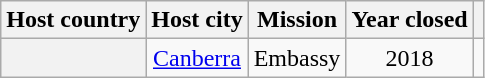<table class="wikitable plainrowheaders" style="text-align:center;">
<tr>
<th scope="col">Host country</th>
<th scope="col">Host city</th>
<th scope="col">Mission</th>
<th scope="col">Year closed</th>
<th scope="col"></th>
</tr>
<tr>
<th scope="row"></th>
<td><a href='#'>Canberra</a></td>
<td>Embassy</td>
<td>2018</td>
<td></td>
</tr>
</table>
